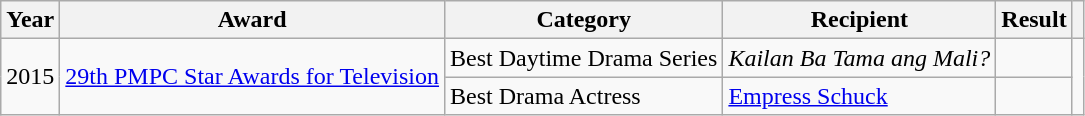<table class="wikitable">
<tr>
<th>Year</th>
<th>Award</th>
<th>Category</th>
<th>Recipient</th>
<th>Result</th>
<th></th>
</tr>
<tr>
<td rowspan=2>2015</td>
<td rowspan=2><a href='#'>29th PMPC Star Awards for Television</a></td>
<td>Best Daytime Drama Series</td>
<td><em>Kailan Ba Tama ang Mali?</em></td>
<td></td>
<td rowspan=2></td>
</tr>
<tr>
<td>Best Drama Actress</td>
<td><a href='#'>Empress Schuck</a></td>
<td></td>
</tr>
</table>
